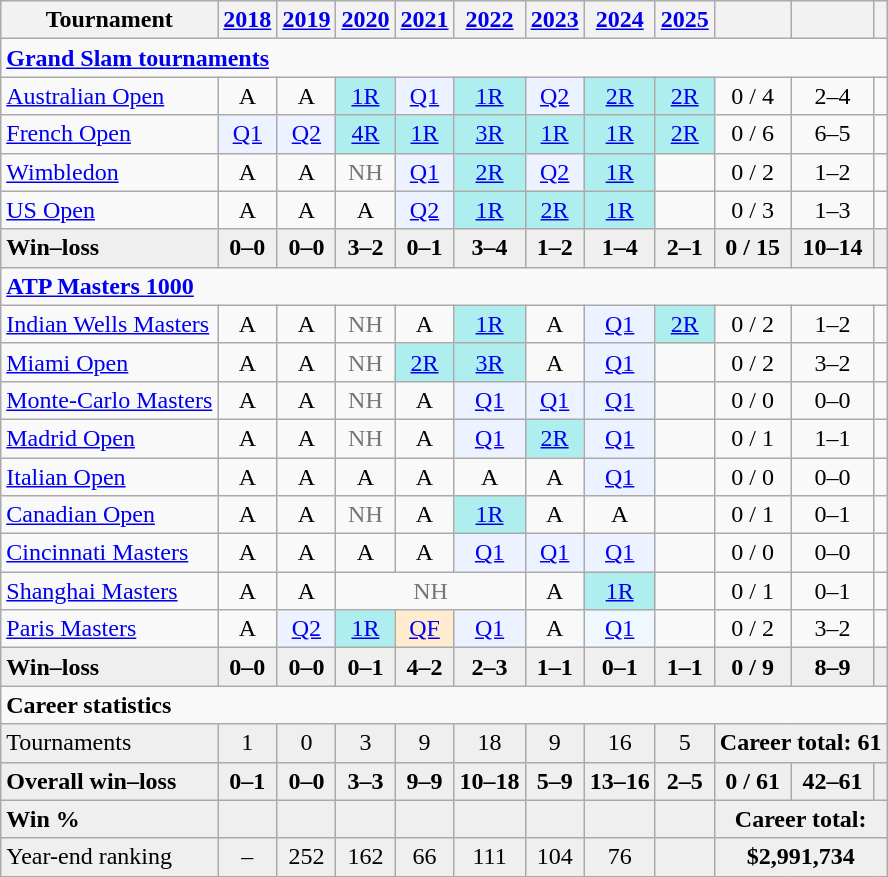<table class=wikitable style=text-align:center>
<tr>
<th>Tournament</th>
<th><a href='#'>2018</a></th>
<th><a href='#'>2019</a></th>
<th><a href='#'>2020</a></th>
<th><a href='#'>2021</a></th>
<th><a href='#'>2022</a></th>
<th><a href='#'>2023</a></th>
<th><a href='#'>2024</a></th>
<th><a href='#'>2025</a></th>
<th></th>
<th></th>
<th></th>
</tr>
<tr>
<td colspan="12" align="left"><strong><a href='#'>Grand Slam tournaments</a></strong></td>
</tr>
<tr>
<td align=left><a href='#'>Australian Open</a></td>
<td>A</td>
<td>A</td>
<td style=background:#afeeee><a href='#'>1R</a></td>
<td style=background:#ecf2ff><a href='#'>Q1</a></td>
<td style=background:#afeeee><a href='#'>1R</a></td>
<td style=background:#ecf2ff><a href='#'>Q2</a></td>
<td style=background:#afeeee><a href='#'>2R</a></td>
<td style=background:#afeeee><a href='#'>2R</a></td>
<td>0 / 4</td>
<td>2–4</td>
<td></td>
</tr>
<tr>
<td align=left><a href='#'>French Open</a></td>
<td style=background:#ecf2ff><a href='#'>Q1</a></td>
<td style=background:#ecf2ff><a href='#'>Q2</a></td>
<td style=background:#afeeee><a href='#'>4R</a></td>
<td style=background:#afeeee><a href='#'>1R</a></td>
<td style=background:#afeeee><a href='#'>3R</a></td>
<td style=background:#afeeee><a href='#'>1R</a></td>
<td style=background:#afeeee><a href='#'>1R</a></td>
<td style=background:#afeeee><a href='#'>2R</a></td>
<td>0 / 6</td>
<td>6–5</td>
<td></td>
</tr>
<tr>
<td align=left><a href='#'>Wimbledon</a></td>
<td>A</td>
<td>A</td>
<td style=color:#767676>NH</td>
<td style=background:#ecf2ff><a href='#'>Q1</a></td>
<td style=background:#afeeee><a href='#'>2R</a></td>
<td style=background:#ecf2ff><a href='#'>Q2</a></td>
<td style=background:#afeeee><a href='#'>1R</a></td>
<td></td>
<td>0 / 2</td>
<td>1–2</td>
<td></td>
</tr>
<tr>
<td align=left><a href='#'>US Open</a></td>
<td>A</td>
<td>A</td>
<td>A</td>
<td style=background:#ecf2ff><a href='#'>Q2</a></td>
<td style=background:#afeeee><a href='#'>1R</a></td>
<td style=background:#afeeee><a href='#'>2R</a></td>
<td style=background:#afeeee><a href='#'>1R</a></td>
<td></td>
<td>0 / 3</td>
<td>1–3</td>
<td></td>
</tr>
<tr style=font-weight:bold;background:#efefef>
<td style=text-align:left>Win–loss</td>
<td>0–0</td>
<td>0–0</td>
<td>3–2</td>
<td>0–1</td>
<td>3–4</td>
<td>1–2</td>
<td>1–4</td>
<td>2–1</td>
<td>0 / 15</td>
<td>10–14</td>
<td></td>
</tr>
<tr>
<td colspan="12" align="left"><strong><a href='#'>ATP Masters 1000</a></strong></td>
</tr>
<tr>
<td align=left><a href='#'>Indian Wells Masters</a></td>
<td>A</td>
<td>A</td>
<td style=color:#767676>NH</td>
<td>A</td>
<td style=background:#afeeee><a href='#'>1R</a></td>
<td>A</td>
<td style=background:#ecf2ff><a href='#'>Q1</a></td>
<td style=background:#afeeee><a href='#'>2R</a></td>
<td>0 / 2</td>
<td>1–2</td>
<td></td>
</tr>
<tr>
<td align=left><a href='#'>Miami Open</a></td>
<td>A</td>
<td>A</td>
<td style=color:#767676>NH</td>
<td style=background:#afeeee><a href='#'>2R</a></td>
<td style=background:#afeeee><a href='#'>3R</a></td>
<td>A</td>
<td style=background:#ecf2ff><a href='#'>Q1</a></td>
<td></td>
<td>0 / 2</td>
<td>3–2</td>
<td></td>
</tr>
<tr>
<td align=left><a href='#'>Monte-Carlo Masters</a></td>
<td>A</td>
<td>A</td>
<td style=color:#767676>NH</td>
<td>A</td>
<td style=background:#ecf2ff><a href='#'>Q1</a></td>
<td style=background:#ecf2ff><a href='#'>Q1</a></td>
<td style=background:#ecf2ff><a href='#'>Q1</a></td>
<td></td>
<td>0 / 0</td>
<td>0–0</td>
<td></td>
</tr>
<tr>
<td align=left><a href='#'>Madrid Open</a></td>
<td>A</td>
<td>A</td>
<td style=color:#767676>NH</td>
<td>A</td>
<td style=background:#ecf2ff><a href='#'>Q1</a></td>
<td style=background:#afeeee><a href='#'>2R</a></td>
<td style=background:#ecf2ff><a href='#'>Q1</a></td>
<td></td>
<td>0 / 1</td>
<td>1–1</td>
<td></td>
</tr>
<tr>
<td align=left><a href='#'>Italian Open</a></td>
<td>A</td>
<td>A</td>
<td>A</td>
<td>A</td>
<td>A</td>
<td>A</td>
<td style=background:#ecf2ff><a href='#'>Q1</a></td>
<td></td>
<td>0 / 0</td>
<td>0–0</td>
<td></td>
</tr>
<tr>
<td align=left><a href='#'>Canadian Open</a></td>
<td>A</td>
<td>A</td>
<td style=color:#767676>NH</td>
<td>A</td>
<td style=background:#afeeee><a href='#'>1R</a></td>
<td>A</td>
<td>A</td>
<td></td>
<td>0 / 1</td>
<td>0–1</td>
<td></td>
</tr>
<tr>
<td align=left><a href='#'>Cincinnati Masters</a></td>
<td>A</td>
<td>A</td>
<td>A</td>
<td>A</td>
<td style=background:#ecf2ff><a href='#'>Q1</a></td>
<td style=background:#ecf2ff><a href='#'>Q1</a></td>
<td style=background:#ecf2ff><a href='#'>Q1</a></td>
<td></td>
<td>0 / 0</td>
<td>0–0</td>
<td></td>
</tr>
<tr>
<td align=left><a href='#'>Shanghai Masters</a></td>
<td>A</td>
<td>A</td>
<td colspan=3 style=color:#767676>NH</td>
<td>A</td>
<td style=background:#afeeee><a href='#'>1R</a></td>
<td></td>
<td>0 / 1</td>
<td>0–1</td>
<td></td>
</tr>
<tr>
<td align=left><a href='#'>Paris Masters</a></td>
<td>A</td>
<td style=background:#ecf2ff><a href='#'>Q2</a></td>
<td style=background:#afeeee><a href='#'>1R</a></td>
<td style=background:#ffebcd><a href='#'>QF</a></td>
<td style=background:#ecf2ff><a href='#'>Q1</a></td>
<td>A</td>
<td style=background:#f0f8ff><a href='#'>Q1</a></td>
<td></td>
<td>0 / 2</td>
<td>3–2</td>
<td></td>
</tr>
<tr style=font-weight:bold;background:#efefef>
<td style=text-align:left>Win–loss</td>
<td>0–0</td>
<td>0–0</td>
<td>0–1</td>
<td>4–2</td>
<td>2–3</td>
<td>1–1</td>
<td>0–1</td>
<td>1–1</td>
<td>0 / 9</td>
<td>8–9</td>
<td></td>
</tr>
<tr>
<td colspan="12" align="left"><strong>Career statistics</strong></td>
</tr>
<tr bgcolor=efefef>
<td align=left>Tournaments</td>
<td>1</td>
<td>0</td>
<td>3</td>
<td>9</td>
<td>18</td>
<td>9</td>
<td>16</td>
<td>5</td>
<td colspan="3"><strong>Career total: 61</strong></td>
</tr>
<tr style=font-weight:bold;background:#efefef>
<td style=text-align:left>Overall win–loss</td>
<td>0–1</td>
<td>0–0</td>
<td>3–3</td>
<td>9–9</td>
<td>10–18</td>
<td>5–9</td>
<td>13–16</td>
<td>2–5</td>
<td>0 / 61</td>
<td>42–61</td>
<td></td>
</tr>
<tr style=font-weight:bold;background:#efefef>
<td style=text-align:left>Win %</td>
<td></td>
<td></td>
<td></td>
<td></td>
<td></td>
<td></td>
<td></td>
<td></td>
<td colspan="3">Career total: </td>
</tr>
<tr bgcolor=efefef>
<td align=left>Year-end ranking</td>
<td>–</td>
<td>252</td>
<td>162</td>
<td>66</td>
<td>111</td>
<td>104</td>
<td>76</td>
<td></td>
<td colspan="3"><strong>$2,991,734</strong></td>
</tr>
</table>
